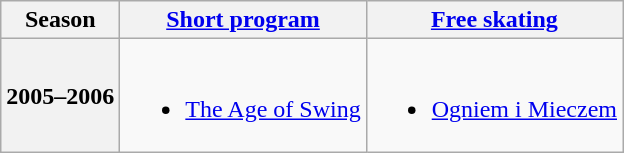<table class=wikitable style=text-align:center>
<tr>
<th>Season</th>
<th><a href='#'>Short program</a></th>
<th><a href='#'>Free skating</a></th>
</tr>
<tr>
<th>2005–2006 <br> </th>
<td><br><ul><li><a href='#'>The Age of Swing</a> <br></li></ul></td>
<td><br><ul><li><a href='#'>Ogniem i Mieczem</a> <br></li></ul></td>
</tr>
</table>
